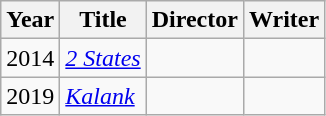<table class="wikitable sortable">
<tr>
<th>Year</th>
<th>Title</th>
<th>Director</th>
<th>Writer</th>
</tr>
<tr>
<td>2014</td>
<td><em><a href='#'>2 States</a></em></td>
<td></td>
<td></td>
</tr>
<tr>
<td>2019</td>
<td><em><a href='#'>Kalank</a></em></td>
<td></td>
<td></td>
</tr>
</table>
